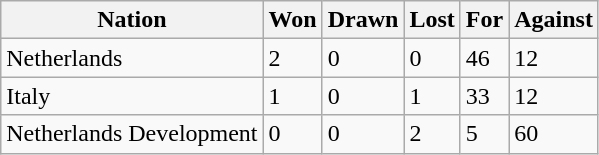<table class="wikitable">
<tr>
<th>Nation</th>
<th>Won</th>
<th>Drawn</th>
<th>Lost</th>
<th>For</th>
<th>Against</th>
</tr>
<tr>
<td>Netherlands</td>
<td>2</td>
<td>0</td>
<td>0</td>
<td>46</td>
<td>12</td>
</tr>
<tr>
<td>Italy</td>
<td>1</td>
<td>0</td>
<td>1</td>
<td>33</td>
<td>12</td>
</tr>
<tr>
<td>Netherlands Development</td>
<td>0</td>
<td>0</td>
<td>2</td>
<td>5</td>
<td>60</td>
</tr>
</table>
